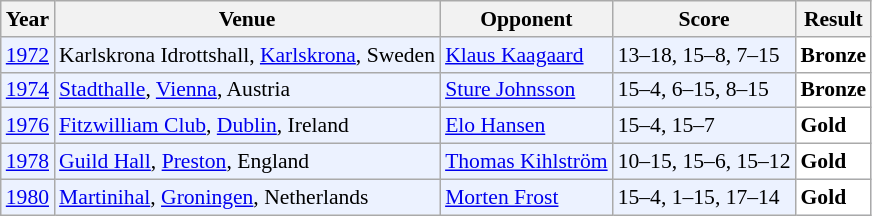<table class="sortable wikitable" style="font-size: 90%;">
<tr>
<th>Year</th>
<th>Venue</th>
<th>Opponent</th>
<th>Score</th>
<th>Result</th>
</tr>
<tr style="background:#ECF2FF">
<td align="center"><a href='#'>1972</a></td>
<td align="left">Karlskrona Idrottshall, <a href='#'>Karlskrona</a>, Sweden</td>
<td align="left"> <a href='#'>Klaus Kaagaard</a></td>
<td align="left">13–18, 15–8, 7–15</td>
<td style="text-align:left; background:white"> <strong>Bronze</strong></td>
</tr>
<tr style="background:#ECF2FF">
<td align="center"><a href='#'>1974</a></td>
<td align="left"><a href='#'>Stadthalle</a>, <a href='#'>Vienna</a>, Austria</td>
<td align="left"> <a href='#'>Sture Johnsson</a></td>
<td align="left">15–4, 6–15, 8–15</td>
<td style="text-align:left; background:white"> <strong>Bronze</strong></td>
</tr>
<tr style="background:#ECF2FF">
<td align="center"><a href='#'>1976</a></td>
<td align="left"><a href='#'>Fitzwilliam Club</a>, <a href='#'>Dublin</a>, Ireland</td>
<td align="left"> <a href='#'>Elo Hansen</a></td>
<td align="left">15–4, 15–7</td>
<td style="text-align:left; background:white"> <strong>Gold</strong></td>
</tr>
<tr style="background:#ECF2FF">
<td align="center"><a href='#'>1978</a></td>
<td align="left"><a href='#'>Guild Hall</a>, <a href='#'>Preston</a>, England</td>
<td align="left"> <a href='#'>Thomas Kihlström</a></td>
<td align="left">10–15, 15–6, 15–12</td>
<td style="text-align:left; background:white"> <strong>Gold</strong></td>
</tr>
<tr style="background:#ECF2FF">
<td align="center"><a href='#'>1980</a></td>
<td align="left"><a href='#'>Martinihal</a>, <a href='#'>Groningen</a>, Netherlands</td>
<td align="left"> <a href='#'>Morten Frost</a></td>
<td align="left">15–4, 1–15, 17–14</td>
<td style="text-align:left; background:white"> <strong>Gold</strong></td>
</tr>
</table>
